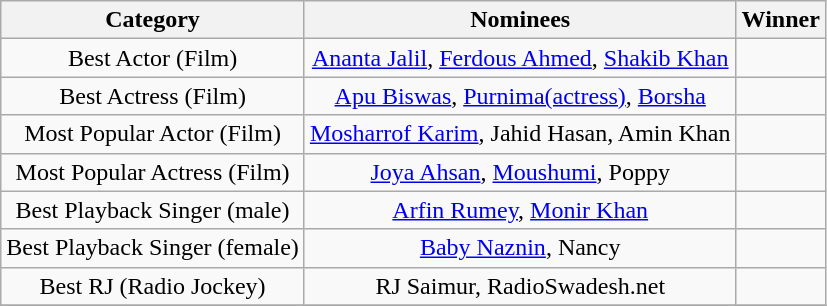<table class="sortable wikitable"  style="text-align: center">
<tr>
<th>Category</th>
<th>Nominees</th>
<th>Winner</th>
</tr>
<tr>
<td>Best Actor (Film)</td>
<td><a href='#'>Ananta Jalil</a>, <a href='#'>Ferdous Ahmed</a>, <a href='#'>Shakib Khan</a></td>
<td></td>
</tr>
<tr>
<td>Best Actress (Film)</td>
<td><a href='#'>Apu Biswas</a>, <a href='#'>Purnima(actress)</a>, <a href='#'>Borsha</a></td>
<td></td>
</tr>
<tr>
<td>Most Popular Actor (Film)</td>
<td><a href='#'>Mosharrof Karim</a>, Jahid Hasan, Amin Khan</td>
<td></td>
</tr>
<tr>
<td>Most Popular Actress (Film)</td>
<td><a href='#'>Joya Ahsan</a>, <a href='#'>Moushumi</a>, Poppy</td>
<td></td>
</tr>
<tr>
<td>Best Playback Singer (male)</td>
<td><a href='#'>Arfin Rumey</a>, <a href='#'>Monir Khan</a></td>
<td></td>
</tr>
<tr>
<td>Best Playback Singer (female)</td>
<td><a href='#'>Baby Naznin</a>, Nancy</td>
<td></td>
</tr>
<tr>
<td>Best RJ (Radio Jockey)</td>
<td>RJ Saimur, RadioSwadesh.net</td>
<td></td>
</tr>
<tr>
</tr>
</table>
